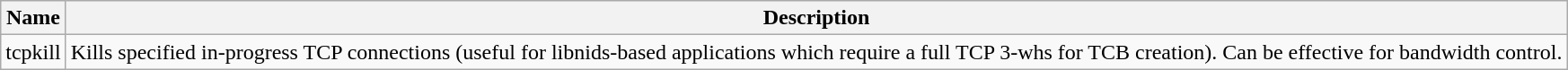<table class="wikitable" border="1">
<tr>
<th>Name</th>
<th>Description</th>
</tr>
<tr>
<td>tcpkill</td>
<td>Kills specified in-progress TCP connections (useful for libnids-based applications which require a full TCP 3-whs for TCB creation). Can be effective for bandwidth control.</td>
</tr>
</table>
